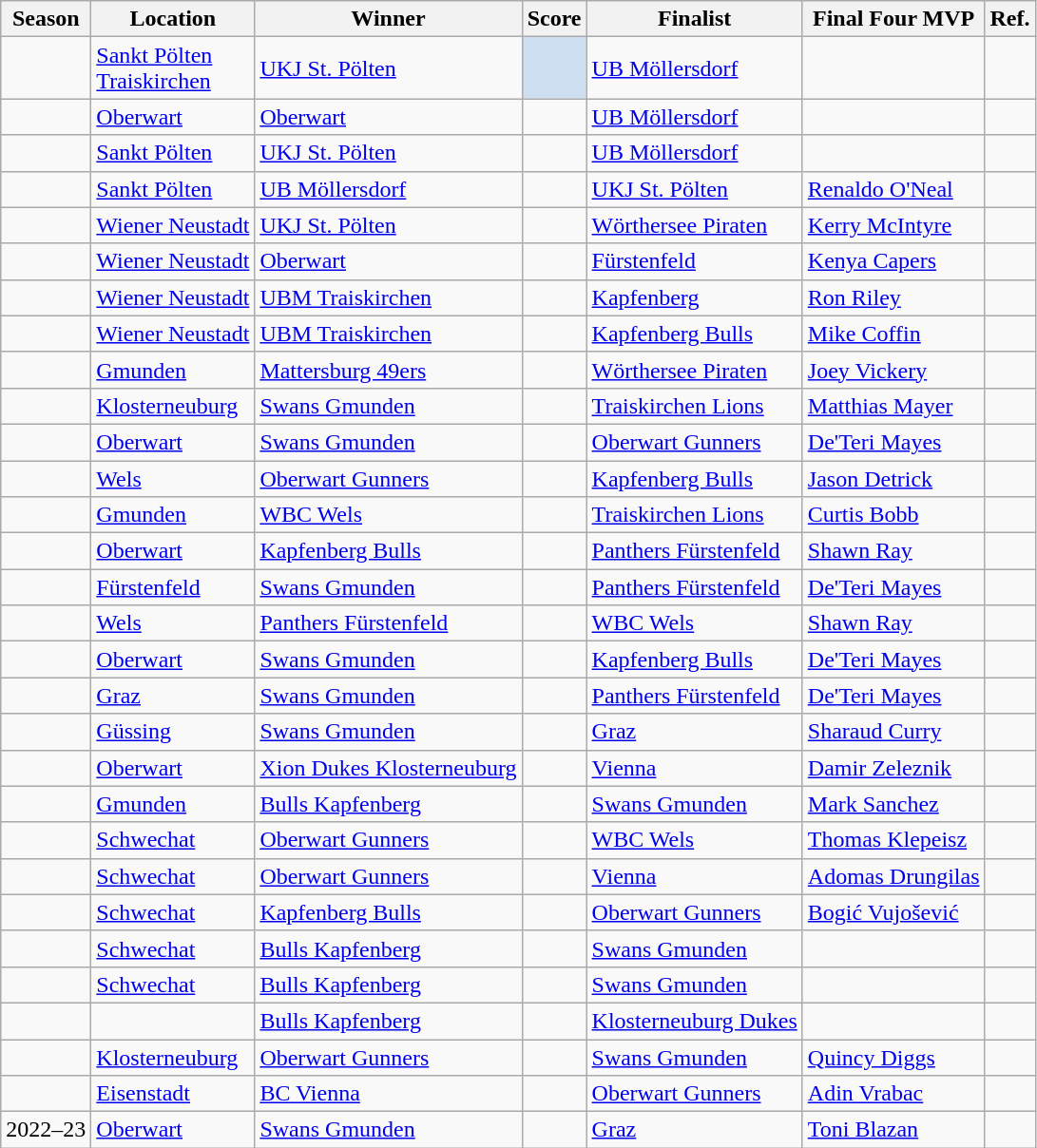<table class="wikitable sortable">
<tr>
<th>Season</th>
<th>Location</th>
<th>Winner</th>
<th>Score</th>
<th>Finalist</th>
<th>Final Four MVP</th>
<th>Ref.</th>
</tr>
<tr>
<td></td>
<td><a href='#'>Sankt Pölten</a> <br> <a href='#'>Traiskirchen</a></td>
<td><a href='#'>UKJ St. Pölten</a></td>
<td bgcolor=cedff2></td>
<td><a href='#'>UB Möllersdorf</a></td>
<td></td>
<td></td>
</tr>
<tr>
<td></td>
<td><a href='#'>Oberwart</a></td>
<td><a href='#'>Oberwart</a></td>
<td></td>
<td><a href='#'>UB Möllersdorf</a></td>
<td></td>
<td></td>
</tr>
<tr>
<td></td>
<td><a href='#'>Sankt Pölten</a></td>
<td><a href='#'>UKJ St. Pölten</a></td>
<td></td>
<td><a href='#'>UB Möllersdorf</a></td>
<td></td>
<td></td>
</tr>
<tr>
<td></td>
<td><a href='#'>Sankt Pölten</a></td>
<td><a href='#'>UB Möllersdorf</a></td>
<td></td>
<td><a href='#'>UKJ St. Pölten</a></td>
<td> <a href='#'>Renaldo O'Neal</a></td>
<td></td>
</tr>
<tr>
<td></td>
<td><a href='#'>Wiener Neustadt</a></td>
<td><a href='#'>UKJ St. Pölten</a></td>
<td></td>
<td><a href='#'>Wörthersee Piraten</a></td>
<td> <a href='#'>Kerry McIntyre</a></td>
<td></td>
</tr>
<tr>
<td></td>
<td><a href='#'>Wiener Neustadt</a></td>
<td><a href='#'>Oberwart</a></td>
<td></td>
<td><a href='#'>Fürstenfeld</a></td>
<td> <a href='#'>Kenya Capers</a></td>
<td></td>
</tr>
<tr>
<td></td>
<td><a href='#'>Wiener Neustadt</a></td>
<td><a href='#'>UBM Traiskirchen</a></td>
<td></td>
<td><a href='#'>Kapfenberg</a></td>
<td> <a href='#'>Ron Riley</a></td>
<td></td>
</tr>
<tr>
<td></td>
<td><a href='#'>Wiener Neustadt</a></td>
<td><a href='#'>UBM Traiskirchen</a></td>
<td></td>
<td><a href='#'>Kapfenberg Bulls</a></td>
<td> <a href='#'>Mike Coffin</a></td>
<td></td>
</tr>
<tr>
<td></td>
<td><a href='#'>Gmunden</a></td>
<td><a href='#'>Mattersburg 49ers</a></td>
<td></td>
<td><a href='#'>Wörthersee Piraten</a></td>
<td> <a href='#'>Joey Vickery</a></td>
<td></td>
</tr>
<tr>
<td></td>
<td><a href='#'>Klosterneuburg</a></td>
<td><a href='#'>Swans Gmunden</a></td>
<td></td>
<td><a href='#'>Traiskirchen Lions</a></td>
<td> <a href='#'>Matthias Mayer</a></td>
<td></td>
</tr>
<tr>
<td></td>
<td><a href='#'>Oberwart</a></td>
<td><a href='#'>Swans Gmunden</a></td>
<td></td>
<td><a href='#'>Oberwart Gunners</a></td>
<td> <a href='#'>De'Teri Mayes</a></td>
<td></td>
</tr>
<tr>
<td></td>
<td><a href='#'>Wels</a></td>
<td><a href='#'>Oberwart Gunners</a></td>
<td></td>
<td><a href='#'>Kapfenberg Bulls</a></td>
<td> <a href='#'>Jason Detrick</a></td>
<td></td>
</tr>
<tr>
<td></td>
<td><a href='#'>Gmunden</a></td>
<td><a href='#'>WBC Wels</a></td>
<td></td>
<td><a href='#'>Traiskirchen Lions</a></td>
<td> <a href='#'>Curtis Bobb</a></td>
<td></td>
</tr>
<tr>
<td></td>
<td><a href='#'>Oberwart</a></td>
<td><a href='#'>Kapfenberg Bulls</a></td>
<td></td>
<td><a href='#'>Panthers Fürstenfeld</a></td>
<td> <a href='#'>Shawn Ray</a></td>
<td></td>
</tr>
<tr>
<td></td>
<td><a href='#'>Fürstenfeld</a></td>
<td><a href='#'>Swans Gmunden</a></td>
<td></td>
<td><a href='#'>Panthers Fürstenfeld</a></td>
<td> <a href='#'>De'Teri Mayes</a></td>
<td></td>
</tr>
<tr>
<td></td>
<td><a href='#'>Wels</a></td>
<td><a href='#'>Panthers Fürstenfeld</a></td>
<td></td>
<td><a href='#'>WBC Wels</a></td>
<td> <a href='#'>Shawn Ray</a></td>
<td></td>
</tr>
<tr>
<td></td>
<td><a href='#'>Oberwart</a></td>
<td><a href='#'>Swans Gmunden</a></td>
<td></td>
<td><a href='#'>Kapfenberg Bulls</a></td>
<td> <a href='#'>De'Teri Mayes</a></td>
<td></td>
</tr>
<tr>
<td></td>
<td><a href='#'>Graz</a></td>
<td><a href='#'>Swans Gmunden</a></td>
<td></td>
<td><a href='#'>Panthers Fürstenfeld</a></td>
<td> <a href='#'>De'Teri Mayes</a></td>
<td></td>
</tr>
<tr>
<td></td>
<td><a href='#'>Güssing</a></td>
<td><a href='#'>Swans Gmunden</a></td>
<td></td>
<td><a href='#'>Graz</a></td>
<td> <a href='#'>Sharaud Curry</a></td>
<td></td>
</tr>
<tr>
<td></td>
<td><a href='#'>Oberwart</a></td>
<td><a href='#'>Xion Dukes Klosterneuburg</a></td>
<td></td>
<td><a href='#'>Vienna</a></td>
<td> <a href='#'>Damir Zeleznik</a></td>
<td></td>
</tr>
<tr>
<td></td>
<td><a href='#'>Gmunden</a></td>
<td><a href='#'>Bulls Kapfenberg</a></td>
<td></td>
<td><a href='#'>Swans Gmunden</a></td>
<td> <a href='#'>Mark Sanchez</a></td>
<td></td>
</tr>
<tr>
<td></td>
<td><a href='#'>Schwechat</a></td>
<td><a href='#'>Oberwart Gunners</a></td>
<td></td>
<td><a href='#'>WBC Wels</a></td>
<td> <a href='#'>Thomas Klepeisz</a></td>
<td></td>
</tr>
<tr>
<td></td>
<td><a href='#'>Schwechat</a></td>
<td><a href='#'>Oberwart Gunners</a></td>
<td></td>
<td><a href='#'>Vienna</a></td>
<td> <a href='#'>Adomas Drungilas</a></td>
<td></td>
</tr>
<tr>
<td></td>
<td><a href='#'>Schwechat</a></td>
<td><a href='#'>Kapfenberg Bulls</a></td>
<td></td>
<td><a href='#'>Oberwart Gunners</a></td>
<td> <a href='#'>Bogić Vujošević</a></td>
<td></td>
</tr>
<tr>
<td></td>
<td><a href='#'>Schwechat</a></td>
<td><a href='#'>Bulls Kapfenberg</a></td>
<td></td>
<td><a href='#'>Swans Gmunden</a></td>
<td></td>
<td></td>
</tr>
<tr>
<td></td>
<td><a href='#'>Schwechat</a></td>
<td><a href='#'>Bulls Kapfenberg</a></td>
<td></td>
<td><a href='#'>Swans Gmunden</a></td>
<td></td>
<td></td>
</tr>
<tr>
<td></td>
<td></td>
<td><a href='#'>Bulls Kapfenberg</a></td>
<td></td>
<td><a href='#'>Klosterneuburg Dukes</a></td>
<td></td>
<td></td>
</tr>
<tr>
<td></td>
<td><a href='#'>Klosterneuburg</a></td>
<td><a href='#'>Oberwart Gunners</a></td>
<td></td>
<td><a href='#'>Swans Gmunden</a></td>
<td> <a href='#'>Quincy Diggs</a></td>
<td></td>
</tr>
<tr>
<td></td>
<td><a href='#'>Eisenstadt</a></td>
<td><a href='#'>BC Vienna</a></td>
<td></td>
<td><a href='#'>Oberwart Gunners</a></td>
<td> <a href='#'>Adin Vrabac</a></td>
<td></td>
</tr>
<tr>
<td align="center">2022–23</td>
<td><a href='#'>Oberwart</a></td>
<td><a href='#'>Swans Gmunden</a></td>
<td></td>
<td><a href='#'>Graz</a></td>
<td> <a href='#'>Toni Blazan</a></td>
<td></td>
</tr>
</table>
